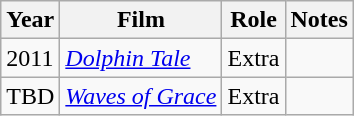<table class="wikitable sortable">
<tr>
<th>Year</th>
<th>Film</th>
<th>Role</th>
<th class="unsortable">Notes</th>
</tr>
<tr>
<td>2011</td>
<td><em><a href='#'>Dolphin Tale</a></em></td>
<td>Extra</td>
<td></td>
</tr>
<tr>
<td>TBD</td>
<td><em><a href='#'>Waves of Grace</a></em></td>
<td>Extra</td>
<td><br></td>
</tr>
</table>
